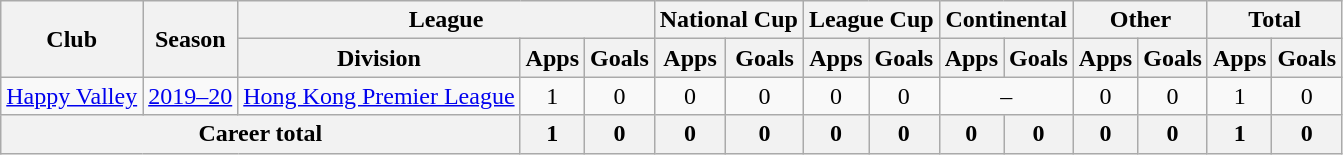<table class="wikitable" style="text-align: center">
<tr>
<th rowspan="2">Club</th>
<th rowspan="2">Season</th>
<th colspan="3">League</th>
<th colspan="2">National Cup</th>
<th colspan="2">League Cup</th>
<th colspan="2">Continental</th>
<th colspan="2">Other</th>
<th colspan="2">Total</th>
</tr>
<tr>
<th>Division</th>
<th>Apps</th>
<th>Goals</th>
<th>Apps</th>
<th>Goals</th>
<th>Apps</th>
<th>Goals</th>
<th>Apps</th>
<th>Goals</th>
<th>Apps</th>
<th>Goals</th>
<th>Apps</th>
<th>Goals</th>
</tr>
<tr>
<td><a href='#'>Happy Valley</a></td>
<td><a href='#'>2019–20</a></td>
<td><a href='#'>Hong Kong Premier League</a></td>
<td>1</td>
<td>0</td>
<td>0</td>
<td>0</td>
<td>0</td>
<td>0</td>
<td colspan="2">–</td>
<td>0</td>
<td>0</td>
<td>1</td>
<td>0</td>
</tr>
<tr>
<th colspan=3>Career total</th>
<th>1</th>
<th>0</th>
<th>0</th>
<th>0</th>
<th>0</th>
<th>0</th>
<th>0</th>
<th>0</th>
<th>0</th>
<th>0</th>
<th>1</th>
<th>0</th>
</tr>
</table>
